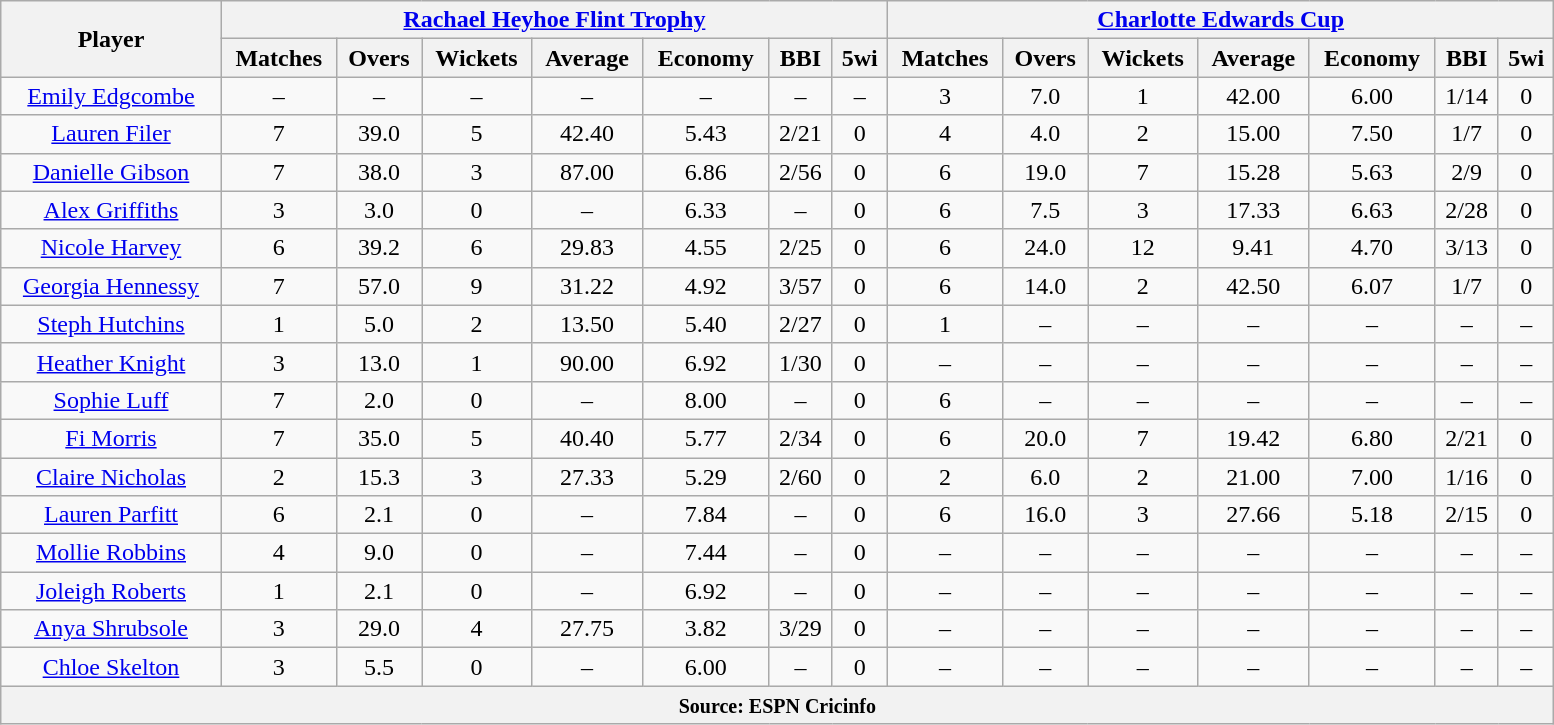<table class="wikitable" style="text-align:center; width:82%;">
<tr>
<th rowspan=2>Player</th>
<th colspan=7><a href='#'>Rachael Heyhoe Flint Trophy</a></th>
<th colspan=7><a href='#'>Charlotte Edwards Cup</a></th>
</tr>
<tr>
<th>Matches</th>
<th>Overs</th>
<th>Wickets</th>
<th>Average</th>
<th>Economy</th>
<th>BBI</th>
<th>5wi</th>
<th>Matches</th>
<th>Overs</th>
<th>Wickets</th>
<th>Average</th>
<th>Economy</th>
<th>BBI</th>
<th>5wi</th>
</tr>
<tr>
<td><a href='#'>Emily Edgcombe</a></td>
<td>–</td>
<td>–</td>
<td>–</td>
<td>–</td>
<td>–</td>
<td>–</td>
<td>–</td>
<td>3</td>
<td>7.0</td>
<td>1</td>
<td>42.00</td>
<td>6.00</td>
<td>1/14</td>
<td>0</td>
</tr>
<tr>
<td><a href='#'>Lauren Filer</a></td>
<td>7</td>
<td>39.0</td>
<td>5</td>
<td>42.40</td>
<td>5.43</td>
<td>2/21</td>
<td>0</td>
<td>4</td>
<td>4.0</td>
<td>2</td>
<td>15.00</td>
<td>7.50</td>
<td>1/7</td>
<td>0</td>
</tr>
<tr>
<td><a href='#'>Danielle Gibson</a></td>
<td>7</td>
<td>38.0</td>
<td>3</td>
<td>87.00</td>
<td>6.86</td>
<td>2/56</td>
<td>0</td>
<td>6</td>
<td>19.0</td>
<td>7</td>
<td>15.28</td>
<td>5.63</td>
<td>2/9</td>
<td>0</td>
</tr>
<tr>
<td><a href='#'>Alex Griffiths</a></td>
<td>3</td>
<td>3.0</td>
<td>0</td>
<td>–</td>
<td>6.33</td>
<td>–</td>
<td>0</td>
<td>6</td>
<td>7.5</td>
<td>3</td>
<td>17.33</td>
<td>6.63</td>
<td>2/28</td>
<td>0</td>
</tr>
<tr>
<td><a href='#'>Nicole Harvey</a></td>
<td>6</td>
<td>39.2</td>
<td>6</td>
<td>29.83</td>
<td>4.55</td>
<td>2/25</td>
<td>0</td>
<td>6</td>
<td>24.0</td>
<td>12</td>
<td>9.41</td>
<td>4.70</td>
<td>3/13</td>
<td>0</td>
</tr>
<tr>
<td><a href='#'>Georgia Hennessy</a></td>
<td>7</td>
<td>57.0</td>
<td>9</td>
<td>31.22</td>
<td>4.92</td>
<td>3/57</td>
<td>0</td>
<td>6</td>
<td>14.0</td>
<td>2</td>
<td>42.50</td>
<td>6.07</td>
<td>1/7</td>
<td>0</td>
</tr>
<tr>
<td><a href='#'>Steph Hutchins</a></td>
<td>1</td>
<td>5.0</td>
<td>2</td>
<td>13.50</td>
<td>5.40</td>
<td>2/27</td>
<td>0</td>
<td>1</td>
<td>–</td>
<td>–</td>
<td>–</td>
<td>–</td>
<td>–</td>
<td>–</td>
</tr>
<tr>
<td><a href='#'>Heather Knight</a></td>
<td>3</td>
<td>13.0</td>
<td>1</td>
<td>90.00</td>
<td>6.92</td>
<td>1/30</td>
<td>0</td>
<td>–</td>
<td>–</td>
<td>–</td>
<td>–</td>
<td>–</td>
<td>–</td>
<td>–</td>
</tr>
<tr>
<td><a href='#'>Sophie Luff</a></td>
<td>7</td>
<td>2.0</td>
<td>0</td>
<td>–</td>
<td>8.00</td>
<td>–</td>
<td>0</td>
<td>6</td>
<td>–</td>
<td>–</td>
<td>–</td>
<td>–</td>
<td>–</td>
<td>–</td>
</tr>
<tr>
<td><a href='#'>Fi Morris</a></td>
<td>7</td>
<td>35.0</td>
<td>5</td>
<td>40.40</td>
<td>5.77</td>
<td>2/34</td>
<td>0</td>
<td>6</td>
<td>20.0</td>
<td>7</td>
<td>19.42</td>
<td>6.80</td>
<td>2/21</td>
<td>0</td>
</tr>
<tr>
<td><a href='#'>Claire Nicholas</a></td>
<td>2</td>
<td>15.3</td>
<td>3</td>
<td>27.33</td>
<td>5.29</td>
<td>2/60</td>
<td>0</td>
<td>2</td>
<td>6.0</td>
<td>2</td>
<td>21.00</td>
<td>7.00</td>
<td>1/16</td>
<td>0</td>
</tr>
<tr>
<td><a href='#'>Lauren Parfitt</a></td>
<td>6</td>
<td>2.1</td>
<td>0</td>
<td>–</td>
<td>7.84</td>
<td>–</td>
<td>0</td>
<td>6</td>
<td>16.0</td>
<td>3</td>
<td>27.66</td>
<td>5.18</td>
<td>2/15</td>
<td>0</td>
</tr>
<tr>
<td><a href='#'>Mollie Robbins</a></td>
<td>4</td>
<td>9.0</td>
<td>0</td>
<td>–</td>
<td>7.44</td>
<td>–</td>
<td>0</td>
<td>–</td>
<td>–</td>
<td>–</td>
<td>–</td>
<td>–</td>
<td>–</td>
<td>–</td>
</tr>
<tr>
<td><a href='#'>Joleigh Roberts</a></td>
<td>1</td>
<td>2.1</td>
<td>0</td>
<td>–</td>
<td>6.92</td>
<td>–</td>
<td>0</td>
<td>–</td>
<td>–</td>
<td>–</td>
<td>–</td>
<td>–</td>
<td>–</td>
<td>–</td>
</tr>
<tr>
<td><a href='#'>Anya Shrubsole</a></td>
<td>3</td>
<td>29.0</td>
<td>4</td>
<td>27.75</td>
<td>3.82</td>
<td>3/29</td>
<td>0</td>
<td>–</td>
<td>–</td>
<td>–</td>
<td>–</td>
<td>–</td>
<td>–</td>
<td>–</td>
</tr>
<tr>
<td><a href='#'>Chloe Skelton</a></td>
<td>3</td>
<td>5.5</td>
<td>0</td>
<td>–</td>
<td>6.00</td>
<td>–</td>
<td>0</td>
<td>–</td>
<td>–</td>
<td>–</td>
<td>–</td>
<td>–</td>
<td>–</td>
<td>–</td>
</tr>
<tr>
<th colspan="15"><small>Source: ESPN Cricinfo</small></th>
</tr>
</table>
